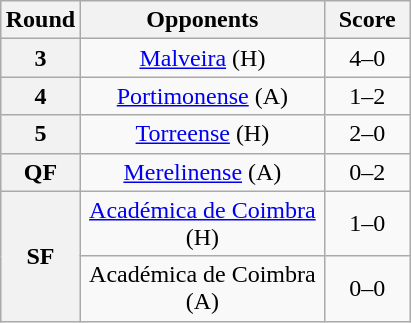<table class="wikitable plainrowheaders" style="text-align:center;margin-left:1em;float:right">
<tr>
<th scope="col" style="width:25px;">Round</th>
<th scope="col" style="width:155px;">Opponents</th>
<th scope="col" style="width:50px;">Score</th>
</tr>
<tr>
<th scope=row style="text-align:center">3</th>
<td><a href='#'>Malveira</a> (H)</td>
<td>4–0</td>
</tr>
<tr>
<th scope=row style="text-align:center">4</th>
<td><a href='#'>Portimonense</a> (A)</td>
<td>1–2</td>
</tr>
<tr>
<th scope=row style="text-align:center">5</th>
<td><a href='#'>Torreense</a> (H)</td>
<td>2–0</td>
</tr>
<tr>
<th scope=row style="text-align:center">QF</th>
<td><a href='#'>Merelinense</a> (A)</td>
<td>0–2</td>
</tr>
<tr>
<th scope=row style="text-align:center" rowspan="2">SF</th>
<td><a href='#'>Académica de Coimbra</a> (H)</td>
<td>1–0</td>
</tr>
<tr>
<td>Académica de Coimbra (A)</td>
<td>0–0</td>
</tr>
</table>
